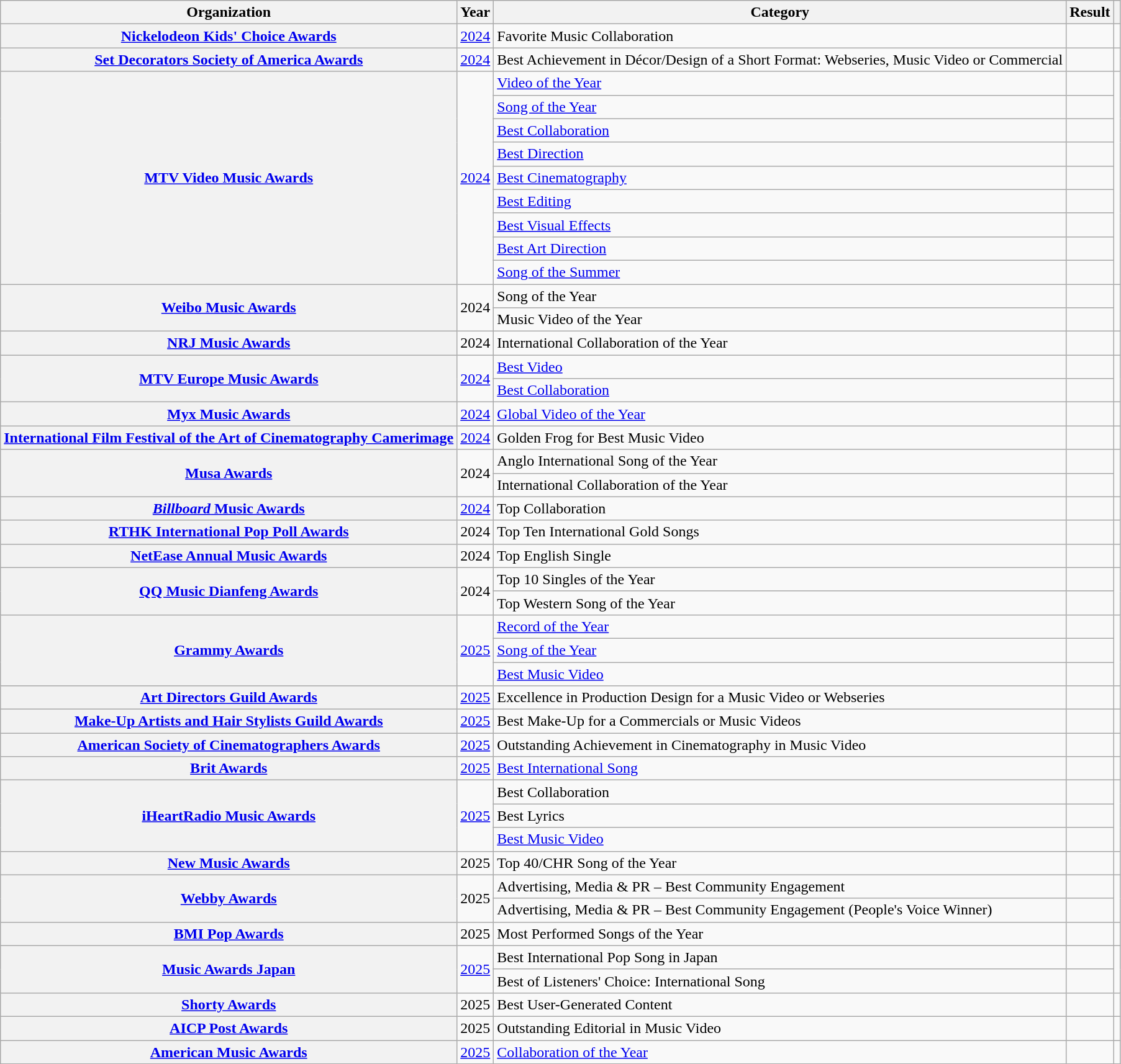<table class="wikitable sortable plainrowheaders" style="border:none; margin:0;">
<tr>
<th scope="col">Organization</th>
<th scope="col">Year</th>
<th scope="col">Category</th>
<th scope="col">Result</th>
<th scope="col" class="unsortable"></th>
</tr>
<tr>
<th scope="row"><a href='#'>Nickelodeon Kids' Choice Awards</a></th>
<td><a href='#'>2024</a></td>
<td>Favorite Music Collaboration</td>
<td></td>
<td style="text-align:center"></td>
</tr>
<tr>
<th scope="row"><a href='#'>Set Decorators Society of America Awards</a></th>
<td><a href='#'>2024</a></td>
<td>Best Achievement in Décor/Design of a Short Format: Webseries, Music Video or Commercial</td>
<td></td>
<td style="text-align:center"></td>
</tr>
<tr>
<th rowspan="9" scope="row"><a href='#'>MTV Video Music Awards</a></th>
<td rowspan="9"><a href='#'>2024</a></td>
<td><a href='#'>Video of the Year</a></td>
<td></td>
<td rowspan="9" style="text-align:center"></td>
</tr>
<tr>
<td><a href='#'>Song of the Year</a></td>
<td></td>
</tr>
<tr>
<td><a href='#'>Best Collaboration</a></td>
<td></td>
</tr>
<tr>
<td><a href='#'>Best Direction</a></td>
<td></td>
</tr>
<tr>
<td><a href='#'>Best Cinematography</a></td>
<td></td>
</tr>
<tr>
<td><a href='#'>Best Editing</a></td>
<td></td>
</tr>
<tr>
<td><a href='#'>Best Visual Effects</a></td>
<td></td>
</tr>
<tr>
<td><a href='#'>Best Art Direction</a></td>
<td></td>
</tr>
<tr>
<td><a href='#'>Song of the Summer</a></td>
<td></td>
</tr>
<tr>
<th rowspan="2" scope="row"><a href='#'>Weibo Music Awards</a></th>
<td rowspan="2">2024</td>
<td>Song of the Year</td>
<td></td>
<td rowspan="2" style="text-align:center"></td>
</tr>
<tr>
<td>Music Video of the Year</td>
<td></td>
</tr>
<tr>
<th scope="row"><a href='#'>NRJ Music Awards</a></th>
<td>2024</td>
<td>International Collaboration of the Year</td>
<td></td>
<td style="text-align:center"></td>
</tr>
<tr>
<th rowspan="2" scope="row"><a href='#'>MTV Europe Music Awards</a></th>
<td rowspan="2"><a href='#'>2024</a></td>
<td><a href='#'>Best Video</a></td>
<td></td>
<td rowspan="2" style="text-align:center"></td>
</tr>
<tr>
<td><a href='#'>Best Collaboration</a></td>
<td></td>
</tr>
<tr>
<th scope="row"><a href='#'>Myx Music Awards</a></th>
<td><a href='#'>2024</a></td>
<td><a href='#'>Global Video of the Year</a></td>
<td></td>
<td style="text-align:center"></td>
</tr>
<tr>
<th scope="row"><a href='#'>International Film Festival of the Art of Cinematography Camerimage</a></th>
<td><a href='#'>2024</a></td>
<td>Golden Frog for Best Music Video</td>
<td></td>
<td style="text-align:center"></td>
</tr>
<tr>
<th rowspan="2" scope="row"><a href='#'>Musa Awards</a></th>
<td rowspan="2">2024</td>
<td>Anglo International Song of the Year</td>
<td></td>
<td rowspan="2" style="text-align:center;"></td>
</tr>
<tr>
<td>International Collaboration of the Year</td>
<td></td>
</tr>
<tr>
<th scope="row"><a href='#'><em>Billboard</em> Music Awards</a></th>
<td><a href='#'>2024</a></td>
<td>Top Collaboration</td>
<td></td>
<td style="text-align:center;"></td>
</tr>
<tr>
<th scope="row"><a href='#'>RTHK International Pop Poll Awards</a></th>
<td>2024</td>
<td>Top Ten International Gold Songs</td>
<td></td>
<td style="text-align:center;"></td>
</tr>
<tr>
<th scope="row"><a href='#'>NetEase Annual Music Awards</a></th>
<td>2024</td>
<td>Top English Single</td>
<td></td>
<td style="text-align:center;"></td>
</tr>
<tr>
<th rowspan="2" scope="row"><a href='#'>QQ Music Dianfeng Awards</a></th>
<td rowspan="2">2024</td>
<td>Top 10 Singles of the Year</td>
<td></td>
<td rowspan="2" style="text-align:center;"></td>
</tr>
<tr>
<td>Top Western Song of the Year</td>
<td></td>
</tr>
<tr>
<th rowspan="3" scope="row"><a href='#'>Grammy Awards</a></th>
<td rowspan="3"><a href='#'>2025</a></td>
<td><a href='#'>Record of the Year</a></td>
<td></td>
<td rowspan="3" style="text-align:center;"></td>
</tr>
<tr>
<td><a href='#'>Song of the Year</a></td>
<td></td>
</tr>
<tr>
<td><a href='#'>Best Music Video</a></td>
<td></td>
</tr>
<tr>
<th scope="row"><a href='#'>Art Directors Guild Awards</a></th>
<td><a href='#'>2025</a></td>
<td>Excellence in Production Design for a Music Video or Webseries</td>
<td></td>
<td style="text-align:center;"></td>
</tr>
<tr>
<th scope="row"><a href='#'>Make-Up Artists and Hair Stylists Guild Awards</a></th>
<td><a href='#'>2025</a></td>
<td>Best Make-Up for a Commercials or Music Videos</td>
<td></td>
<td style="text-align:center;"></td>
</tr>
<tr>
<th scope="row"><a href='#'>American Society of Cinematographers Awards</a></th>
<td><a href='#'>2025</a></td>
<td>Outstanding Achievement in Cinematography in Music Video</td>
<td></td>
<td style="text-align:center;"></td>
</tr>
<tr>
<th scope="row"><a href='#'>Brit Awards</a></th>
<td><a href='#'>2025</a></td>
<td><a href='#'>Best International Song</a></td>
<td></td>
<td style="text-align:center;"></td>
</tr>
<tr>
<th scope="row" rowspan="3"><a href='#'>iHeartRadio Music Awards</a></th>
<td rowspan="3"><a href='#'>2025</a></td>
<td>Best Collaboration</td>
<td></td>
<td style="text-align:center;" rowspan="3"></td>
</tr>
<tr>
<td>Best Lyrics</td>
<td></td>
</tr>
<tr>
<td><a href='#'>Best Music Video</a></td>
<td></td>
</tr>
<tr>
<th scope="row"><a href='#'>New Music Awards</a></th>
<td>2025</td>
<td>Top 40/CHR Song of the Year</td>
<td></td>
<td style="text-align:center;"></td>
</tr>
<tr>
<th scope="row" rowspan="2"><a href='#'>Webby Awards</a></th>
<td rowspan="2">2025</td>
<td>Advertising, Media & PR – Best Community Engagement</td>
<td></td>
<td style="text-align:center" rowspan="2"></td>
</tr>
<tr>
<td>Advertising, Media & PR – Best Community Engagement (People's Voice Winner)</td>
<td></td>
</tr>
<tr>
<th scope="row"><a href='#'>BMI Pop Awards</a></th>
<td>2025</td>
<td>Most Performed Songs of the Year</td>
<td></td>
<td></td>
</tr>
<tr>
<th scope="row" rowspan="2"><a href='#'>Music Awards Japan</a></th>
<td rowspan="2"><a href='#'>2025</a></td>
<td>Best International Pop Song in Japan</td>
<td></td>
<td style="text-align:center" rowspan="2"></td>
</tr>
<tr>
<td>Best of Listeners' Choice: International Song</td>
<td></td>
</tr>
<tr>
<th scope="row"><a href='#'>Shorty Awards</a></th>
<td>2025</td>
<td>Best User-Generated Content</td>
<td></td>
<td style="text-align:center"></td>
</tr>
<tr>
<th scope="row"><a href='#'>AICP Post Awards</a></th>
<td>2025</td>
<td>Outstanding Editorial in Music Video</td>
<td></td>
<td style="text-align:center"></td>
</tr>
<tr>
<th scope="row"><a href='#'>American Music Awards</a></th>
<td><a href='#'>2025</a></td>
<td style="text-align:left;"><a href='#'>Collaboration of the Year</a></td>
<td></td>
<td style="text-align:center"></td>
</tr>
</table>
